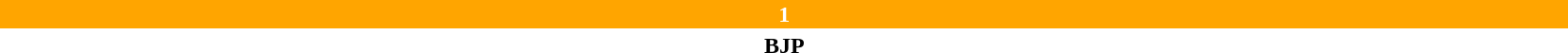<table style="width:88%; text-align:center;">
<tr style="color:white;">
<td style="background:orange; width:100%%;"><strong>1</strong></td>
</tr>
<tr>
<td><span><strong>BJP</strong></span></td>
</tr>
</table>
